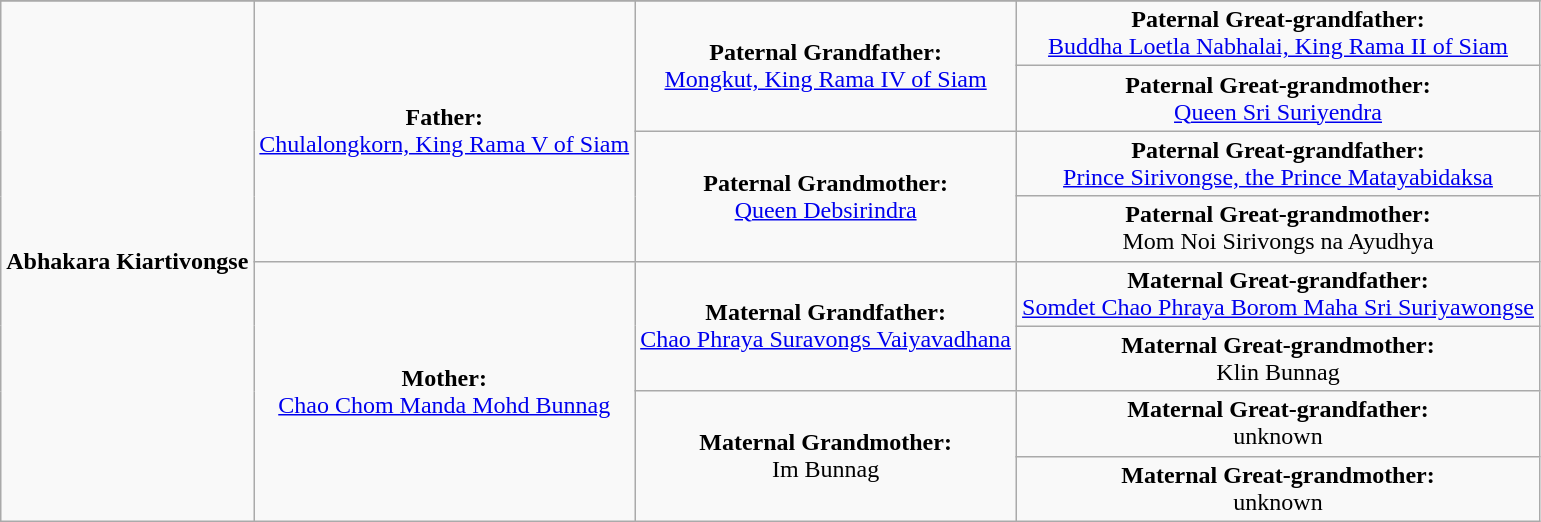<table class="wikitable">
<tr>
</tr>
<tr>
<td rowspan="8" align="center"><strong>Abhakara Kiartivongse</strong></td>
<td rowspan="4" align="center"><strong>Father:</strong><br><a href='#'>Chulalongkorn, King Rama V of Siam</a></td>
<td rowspan="2" align="center"><strong>Paternal Grandfather:</strong><br><a href='#'>Mongkut, King Rama IV of Siam</a></td>
<td align = "center"><strong>Paternal Great-grandfather:</strong><br><a href='#'>Buddha Loetla Nabhalai, King Rama II of Siam</a></td>
</tr>
<tr>
<td align = "center"><strong>Paternal Great-grandmother:</strong><br><a href='#'>Queen Sri Suriyendra</a></td>
</tr>
<tr>
<td rowspan="2" align="center"><strong>Paternal Grandmother:</strong><br><a href='#'>Queen Debsirindra</a></td>
<td align = "center"><strong>Paternal Great-grandfather:</strong><br><a href='#'>Prince Sirivongse, the Prince Matayabidaksa</a></td>
</tr>
<tr>
<td align = "center"><strong>Paternal Great-grandmother:</strong><br>Mom Noi Sirivongs na Ayudhya</td>
</tr>
<tr>
<td rowspan="4" align="center"><strong>Mother:</strong><br><a href='#'>Chao Chom Manda Mohd Bunnag</a></td>
<td rowspan="2" align="center"><strong>Maternal Grandfather:</strong><br><a href='#'>Chao Phraya Suravongs Vaiyavadhana</a></td>
<td align = "center"><strong>Maternal Great-grandfather:</strong><br><a href='#'>Somdet Chao Phraya Borom Maha Sri Suriyawongse</a></td>
</tr>
<tr>
<td align = "center"><strong>Maternal Great-grandmother:</strong><br>Klin Bunnag</td>
</tr>
<tr>
<td rowspan="2" align="center"><strong>Maternal Grandmother:</strong><br>Im Bunnag</td>
<td align = "center"><strong>Maternal Great-grandfather:</strong><br>unknown</td>
</tr>
<tr>
<td align = "center"><strong>Maternal Great-grandmother:</strong><br>unknown</td>
</tr>
</table>
